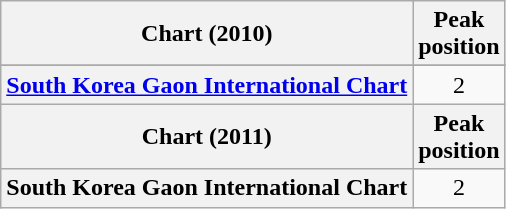<table class="wikitable plainrowheaders">
<tr>
<th scope="col">Chart (2010)</th>
<th scope="col">Peak<br>position</th>
</tr>
<tr>
</tr>
<tr>
<th scope="row"><a href='#'>South Korea Gaon International Chart</a></th>
<td style="text-align:center;">2</td>
</tr>
<tr>
<th scope="col">Chart (2011)</th>
<th scope="col">Peak<br>position</th>
</tr>
<tr>
<th scope="row">South Korea Gaon International Chart</th>
<td style="text-align:center;">2</td>
</tr>
</table>
